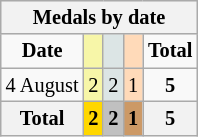<table class="wikitable" style="font-size:85%">
<tr bgcolor="#efefef">
<th colspan=6>Medals by date</th>
</tr>
<tr align=center>
<td><strong>Date</strong></td>
<td bgcolor=#f7f6a8></td>
<td bgcolor=#dce5e5></td>
<td bgcolor=#ffdab9></td>
<td><strong>Total</strong></td>
</tr>
<tr align=center>
<td>4 August</td>
<td style="background:#F7F6A8;">2</td>
<td style="background:#DCE5E5;">2</td>
<td style="background:#FFDAB9;">1</td>
<td><strong>5</strong></td>
</tr>
<tr align=center>
<th><strong>Total</strong></th>
<th style="background:gold;"><strong>2</strong></th>
<th style="background:silver;"><strong>2</strong></th>
<th style="background:#c96;"><strong>1</strong></th>
<th>5</th>
</tr>
</table>
